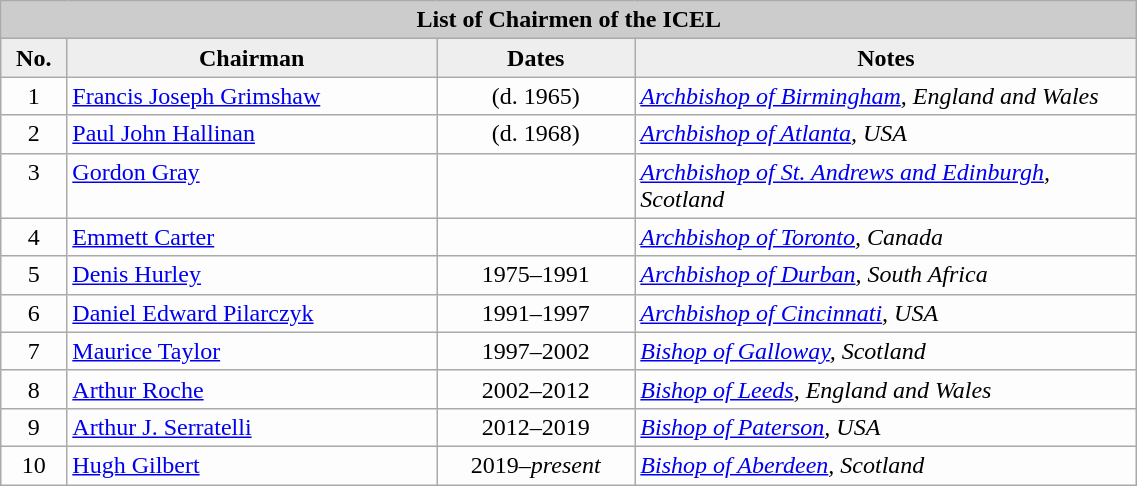<table class="wikitable" style="width:60%">
<tr>
<th style="background-color:#cccccc" colspan="4">List of Chairmen of the ICEL</th>
</tr>
<tr align=left>
<th style="background-color:#eeeeee" width="5%">No.</th>
<th style="background-color:#eeeeee" width="28%">Chairman</th>
<th style="background-color:#eeeeee" width="15%">Dates</th>
<th style="background-color:#eeeeee" width="38%">Notes</th>
</tr>
<tr valign=top bgcolor="#fdfdfd">
<td align=center>1</td>
<td><a href='#'>Francis Joseph Grimshaw</a></td>
<td align=center>(d. 1965)</td>
<td><em><a href='#'>Archbishop of Birmingham</a>, England and Wales</em></td>
</tr>
<tr valign=top bgcolor="#fdfdfd">
<td align=center>2</td>
<td><a href='#'>Paul John Hallinan</a></td>
<td align=center>(d. 1968)</td>
<td><em><a href='#'>Archbishop of Atlanta</a>, USA</em></td>
</tr>
<tr valign=top bgcolor="#fdfdfd">
<td align=center>3</td>
<td><a href='#'>Gordon Gray</a></td>
<td align=center></td>
<td><em><a href='#'>Archbishop of St. Andrews and Edinburgh</a>, Scotland</em></td>
</tr>
<tr valign=top bgcolor="#fdfdfd">
<td align=center>4</td>
<td><a href='#'>Emmett Carter</a></td>
<td align=center></td>
<td><em><a href='#'>Archbishop of Toronto</a>, Canada</em></td>
</tr>
<tr valign=top bgcolor="#fdfdfd">
<td align=center>5</td>
<td><a href='#'>Denis Hurley</a></td>
<td align=center>1975–1991</td>
<td><em><a href='#'>Archbishop of Durban</a>, South Africa</em></td>
</tr>
<tr valign=top bgcolor="#fdfdfd">
<td align=center>6</td>
<td><a href='#'>Daniel Edward Pilarczyk</a></td>
<td align=center>1991–1997</td>
<td><em><a href='#'>Archbishop of Cincinnati</a>, USA</em></td>
</tr>
<tr valign=top bgcolor="#fdfdfd">
<td align=center>7</td>
<td><a href='#'>Maurice Taylor</a></td>
<td align=center>1997–2002</td>
<td><em><a href='#'>Bishop of Galloway</a>, Scotland</em></td>
</tr>
<tr valign=top bgcolor="#fdfdfd">
<td align=center>8</td>
<td><a href='#'>Arthur Roche</a></td>
<td align=center>2002–2012</td>
<td><em><a href='#'>Bishop of Leeds</a>, England and Wales</em></td>
</tr>
<tr valign=top bgcolor="#fdfdfd">
<td align=center>9</td>
<td><a href='#'>Arthur J. Serratelli</a></td>
<td align=center>2012–2019</td>
<td><em><a href='#'>Bishop of Paterson</a>, USA</em></td>
</tr>
<tr valign=top bgcolor="#fdfdfd">
<td align=center>10</td>
<td><a href='#'>Hugh Gilbert</a></td>
<td align=center>2019–<em>present</em></td>
<td><em><a href='#'>Bishop of Aberdeen</a>, Scotland</em></td>
</tr>
</table>
